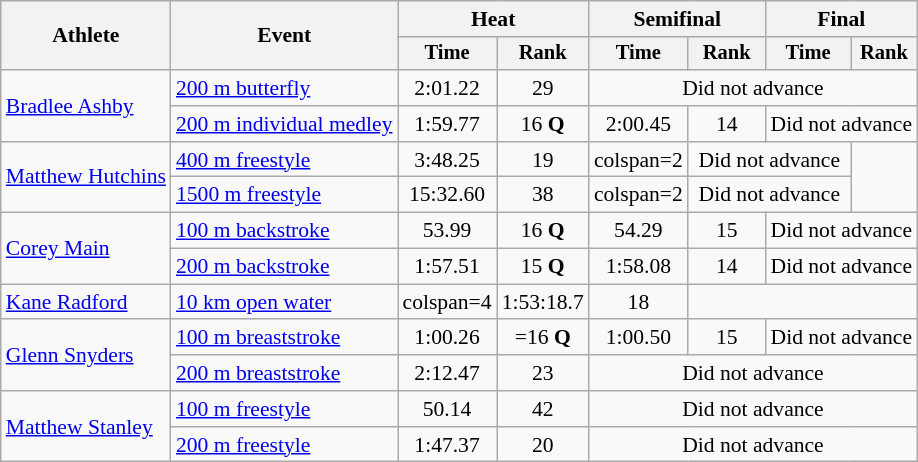<table class=wikitable style="font-size:90%">
<tr>
<th rowspan="2">Athlete</th>
<th rowspan="2">Event</th>
<th colspan="2">Heat</th>
<th colspan="2">Semifinal</th>
<th colspan="2">Final</th>
</tr>
<tr style="font-size:95%">
<th>Time</th>
<th>Rank</th>
<th>Time</th>
<th>Rank</th>
<th>Time</th>
<th>Rank</th>
</tr>
<tr align=center>
<td align=left rowspan=2><a href='#'>Bradlee Ashby</a></td>
<td align=left><a href='#'>200 m butterfly</a></td>
<td>2:01.22</td>
<td>29</td>
<td colspan=4>Did not advance</td>
</tr>
<tr align=center>
<td align=left><a href='#'>200 m individual medley</a></td>
<td>1:59.77</td>
<td>16 <strong>Q</strong></td>
<td>2:00.45</td>
<td>14</td>
<td colspan=2>Did not advance</td>
</tr>
<tr align=center>
<td align=left rowspan=2><a href='#'>Matthew Hutchins</a></td>
<td align=left><a href='#'>400 m freestyle</a></td>
<td>3:48.25</td>
<td>19</td>
<td>colspan=2 </td>
<td colspan=2>Did not advance</td>
</tr>
<tr align=center>
<td align=left><a href='#'>1500 m freestyle</a></td>
<td>15:32.60</td>
<td>38</td>
<td>colspan=2 </td>
<td colspan=2>Did not advance</td>
</tr>
<tr align=center>
<td align=left rowspan=2><a href='#'>Corey Main</a></td>
<td align=left><a href='#'>100 m backstroke</a></td>
<td>53.99</td>
<td>16 <strong>Q</strong></td>
<td>54.29</td>
<td>15</td>
<td colspan=2>Did not advance</td>
</tr>
<tr align=center>
<td align=left><a href='#'>200 m backstroke</a></td>
<td>1:57.51</td>
<td>15 <strong>Q</strong></td>
<td>1:58.08</td>
<td>14</td>
<td colspan=2>Did not advance</td>
</tr>
<tr align=center>
<td align=left><a href='#'>Kane Radford</a></td>
<td align=left><a href='#'>10 km open water</a></td>
<td>colspan=4 </td>
<td>1:53:18.7</td>
<td>18</td>
</tr>
<tr align=center>
<td align=left rowspan=2><a href='#'>Glenn Snyders</a></td>
<td align=left><a href='#'>100 m breaststroke</a></td>
<td>1:00.26</td>
<td>=16 <strong>Q</strong></td>
<td>1:00.50</td>
<td>15</td>
<td colspan=2>Did not advance</td>
</tr>
<tr align=center>
<td align=left><a href='#'>200 m breaststroke</a></td>
<td>2:12.47</td>
<td>23</td>
<td colspan=4>Did not advance</td>
</tr>
<tr align=center>
<td align=left rowspan=2><a href='#'>Matthew Stanley</a></td>
<td align=left><a href='#'>100 m freestyle</a></td>
<td>50.14</td>
<td>42</td>
<td colspan=4>Did not advance</td>
</tr>
<tr align=center>
<td align=left><a href='#'>200 m freestyle</a></td>
<td>1:47.37</td>
<td>20</td>
<td colspan=4>Did not advance</td>
</tr>
</table>
